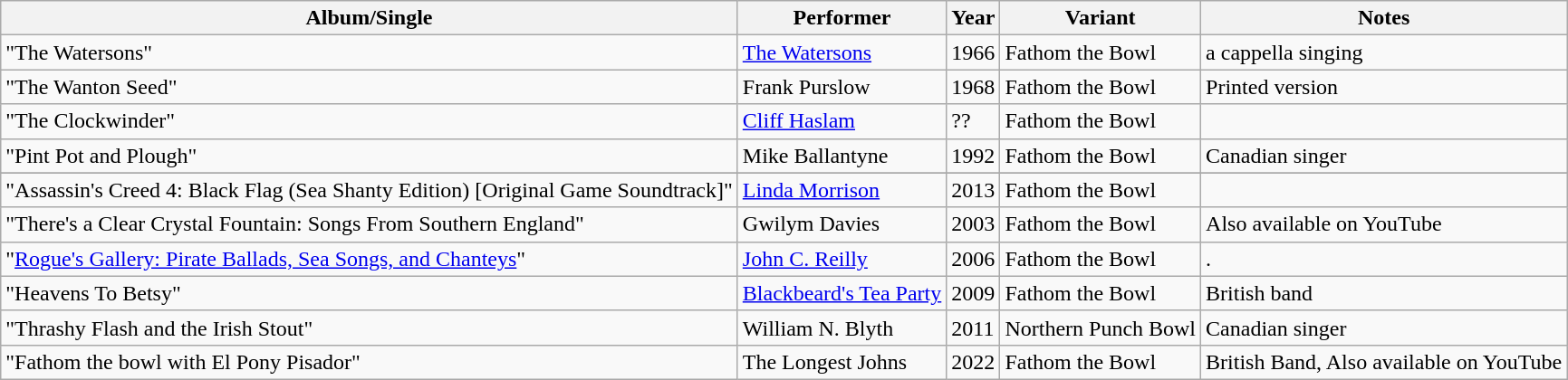<table class="wikitable">
<tr>
<th>Album/Single</th>
<th>Performer</th>
<th>Year</th>
<th>Variant</th>
<th>Notes</th>
</tr>
<tr>
<td>"The Watersons"</td>
<td><a href='#'>The Watersons</a></td>
<td>1966</td>
<td>Fathom the Bowl</td>
<td>a cappella singing</td>
</tr>
<tr>
<td>"The Wanton Seed"</td>
<td>Frank Purslow</td>
<td>1968</td>
<td>Fathom the Bowl</td>
<td>Printed version</td>
</tr>
<tr>
<td>"The Clockwinder"</td>
<td><a href='#'>Cliff Haslam</a></td>
<td>??</td>
<td>Fathom the Bowl</td>
<td></td>
</tr>
<tr>
<td>"Pint Pot and Plough"</td>
<td>Mike Ballantyne</td>
<td>1992</td>
<td>Fathom the Bowl</td>
<td>Canadian singer</td>
</tr>
<tr>
</tr>
<tr "The Punch Bowl" || >
</tr>
<tr>
<td>"Assassin's Creed 4: Black Flag (Sea Shanty Edition) [Original Game Soundtrack]"</td>
<td><a href='#'>Linda Morrison</a></td>
<td>2013</td>
<td>Fathom the Bowl</td>
<td></td>
</tr>
<tr>
<td>"There's a Clear Crystal Fountain: Songs From Southern England"</td>
<td>Gwilym Davies</td>
<td>2003</td>
<td>Fathom the Bowl</td>
<td>Also available on YouTube</td>
</tr>
<tr>
<td>"<a href='#'>Rogue's Gallery: Pirate Ballads, Sea Songs, and Chanteys</a>"</td>
<td><a href='#'>John C. Reilly</a></td>
<td>2006</td>
<td>Fathom the Bowl</td>
<td>.</td>
</tr>
<tr>
<td>"Heavens To Betsy"</td>
<td><a href='#'>Blackbeard's Tea Party</a></td>
<td>2009</td>
<td>Fathom the Bowl</td>
<td>British band</td>
</tr>
<tr>
<td>"Thrashy Flash and the Irish Stout"</td>
<td>William N. Blyth</td>
<td>2011</td>
<td>Northern Punch Bowl</td>
<td>Canadian singer</td>
</tr>
<tr>
<td>"Fathom the bowl with El Pony Pisador"</td>
<td>The Longest Johns</td>
<td>2022</td>
<td>Fathom the Bowl</td>
<td>British Band, Also available on YouTube</td>
</tr>
</table>
